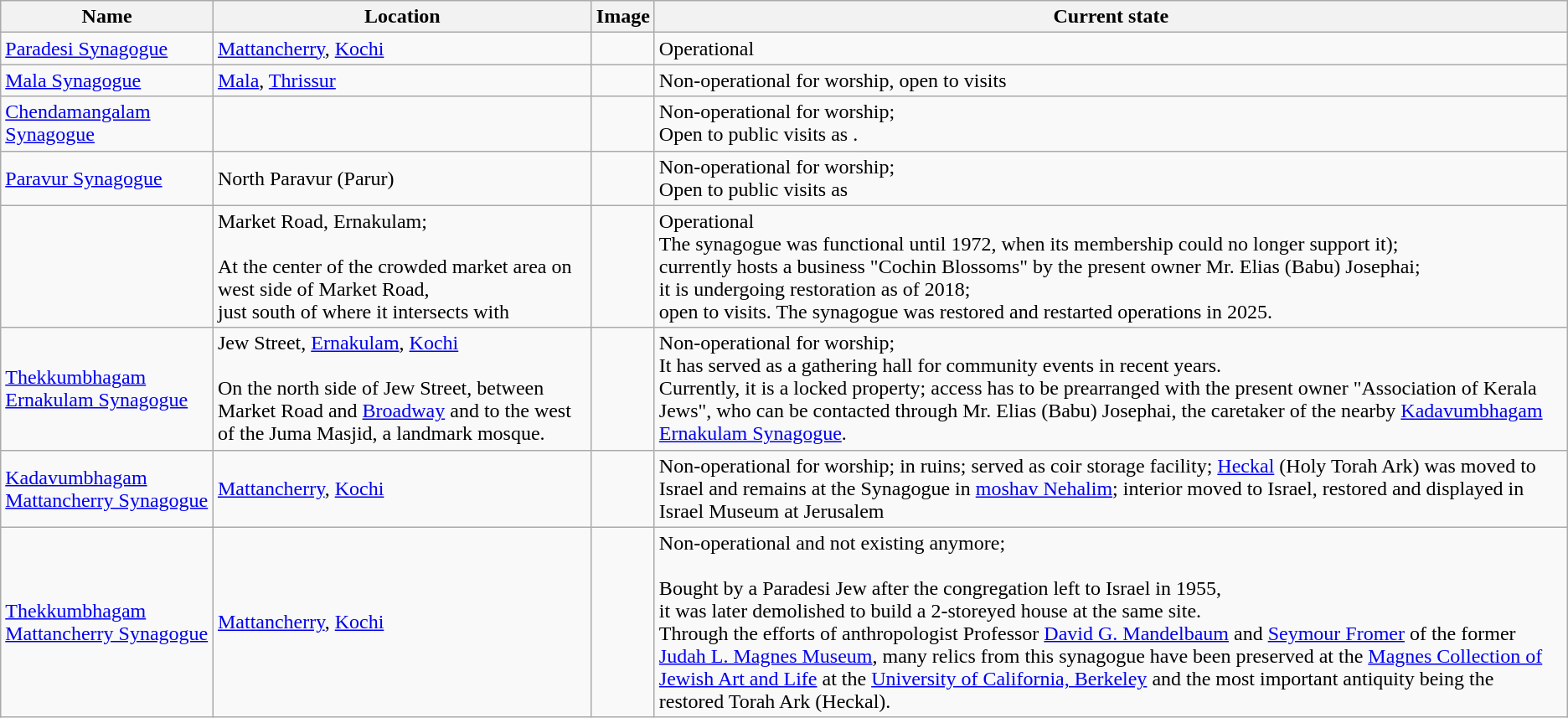<table class="wikitable">
<tr>
<th>Name</th>
<th>Location</th>
<th>Image</th>
<th>Current state</th>
</tr>
<tr>
<td><a href='#'>Paradesi Synagogue</a></td>
<td><a href='#'>Mattancherry</a>, <a href='#'>Kochi</a></td>
<td></td>
<td>Operational</td>
</tr>
<tr>
<td><a href='#'>Mala Synagogue</a></td>
<td><a href='#'>Mala</a>, <a href='#'>Thrissur</a></td>
<td></td>
<td>Non-operational for worship, open to visits</td>
</tr>
<tr>
<td><a href='#'>Chendamangalam Synagogue</a></td>
<td></td>
<td></td>
<td>Non-operational for worship; <br> Open to public visits as .</td>
</tr>
<tr>
<td><a href='#'>Paravur Synagogue</a></td>
<td>North Paravur (Parur)</td>
<td></td>
<td>Non-operational for worship; <br> Open to public visits as </td>
</tr>
<tr>
<td></td>
<td>Market Road, Ernakulam; <br><br>At the center of the crowded market area 
on west side of Market Road,  
<br> just south of where it intersects with  </td>
<td></td>
<td>Operational <br>The synagogue was functional until 1972, when its membership could no longer support it);<br>currently hosts a business "Cochin Blossoms" by the present owner Mr. Elias (Babu) Josephai; <br>
it is undergoing restoration as of 2018; <br>
open to visits. The synagogue was restored and restarted operations in 2025.</td>
</tr>
<tr>
<td><a href='#'>Thekkumbhagam Ernakulam Synagogue</a></td>
<td>Jew Street, <a href='#'>Ernakulam</a>, <a href='#'>Kochi</a> <br><br>On the north side of Jew Street, between Market Road and <a href='#'>Broadway</a> and to the west of the Juma Masjid, a landmark mosque.</td>
<td></td>
<td>Non-operational for worship;<br>It has served as a gathering hall for community events in recent years. <br>
Currently, it is a locked property; access has to be prearranged with the present owner "Association of Kerala Jews", who can be contacted through Mr. Elias (Babu) Josephai, the caretaker of the nearby <a href='#'>Kadavumbhagam Ernakulam Synagogue</a>.</td>
</tr>
<tr>
<td><a href='#'>Kadavumbhagam Mattancherry Synagogue</a></td>
<td><a href='#'>Mattancherry</a>, <a href='#'>Kochi</a></td>
<td></td>
<td>Non-operational for worship; in ruins; served as coir storage facility; <a href='#'>Heckal</a> (Holy Torah Ark) was moved to Israel and remains at the Synagogue in <a href='#'>moshav Nehalim</a>; interior moved to Israel, restored and displayed in Israel Museum at Jerusalem</td>
</tr>
<tr>
<td><a href='#'>Thekkumbhagam Mattancherry Synagogue</a></td>
<td><a href='#'>Mattancherry</a>, <a href='#'>Kochi</a></td>
<td></td>
<td>Non-operational and not existing anymore; <br><br>Bought by a Paradesi Jew after the congregation left to Israel in 1955,<br> it was later demolished to build a 2-storeyed house at the same site.<br>
Through the efforts of anthropologist Professor <a href='#'>David G. Mandelbaum</a> and <a href='#'>Seymour Fromer</a> of the former <a href='#'>Judah L. Magnes Museum</a>, many relics from this synagogue have been preserved at the <a href='#'>Magnes Collection of Jewish Art and Life</a> at the <a href='#'>University of California, Berkeley</a> and the most important antiquity being the restored Torah Ark (Heckal).</td>
</tr>
</table>
